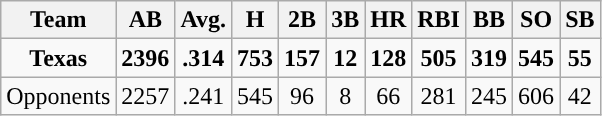<table class="wikitable sortable">
<tr>
<th>Team</th>
<th>AB</th>
<th>Avg.</th>
<th>H</th>
<th>2B</th>
<th>3B</th>
<th>HR</th>
<th>RBI</th>
<th>BB</th>
<th>SO</th>
<th>SB</th>
</tr>
<tr style="text-align:center;">
<td><strong>Texas </strong></td>
<td><strong>2396</strong></td>
<td><strong>.314</strong></td>
<td><strong>753</strong></td>
<td><strong>157</strong></td>
<td><strong>12</strong></td>
<td><strong>128</strong></td>
<td><strong>505</strong></td>
<td><strong>319</strong></td>
<td><strong>545</strong></td>
<td><strong>55</strong></td>
</tr>
<tr style="text-align:center;">
<td>Opponents</td>
<td>2257</td>
<td>.241</td>
<td>545</td>
<td>96</td>
<td>8</td>
<td>66</td>
<td>281</td>
<td>245</td>
<td>606</td>
<td>42</td>
</tr>
</table>
